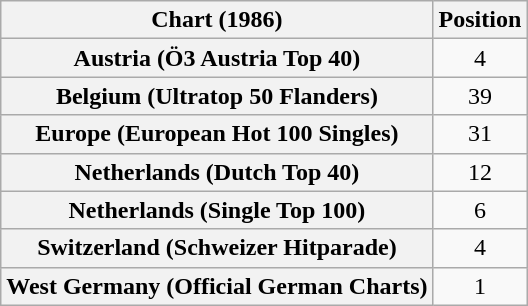<table class="wikitable sortable plainrowheaders" style="text-align:center">
<tr>
<th scope="col">Chart (1986)</th>
<th scope="col">Position</th>
</tr>
<tr>
<th scope="row">Austria (Ö3 Austria Top 40)</th>
<td>4</td>
</tr>
<tr>
<th scope="row">Belgium (Ultratop 50 Flanders)</th>
<td>39</td>
</tr>
<tr>
<th scope="row">Europe (European Hot 100 Singles)</th>
<td>31</td>
</tr>
<tr>
<th scope="row">Netherlands (Dutch Top 40)</th>
<td>12</td>
</tr>
<tr>
<th scope="row">Netherlands (Single Top 100)</th>
<td>6</td>
</tr>
<tr>
<th scope="row">Switzerland (Schweizer Hitparade)</th>
<td>4</td>
</tr>
<tr>
<th scope="row">West Germany (Official German Charts)</th>
<td>1</td>
</tr>
</table>
